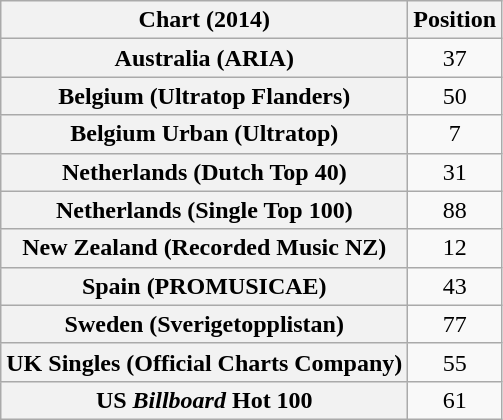<table class="wikitable sortable plainrowheaders" style="text-align:center;">
<tr>
<th>Chart (2014)</th>
<th>Position</th>
</tr>
<tr>
<th scope="row">Australia (ARIA)</th>
<td>37</td>
</tr>
<tr>
<th scope="row">Belgium (Ultratop Flanders)</th>
<td>50</td>
</tr>
<tr>
<th scope="row">Belgium Urban (Ultratop)</th>
<td>7</td>
</tr>
<tr>
<th scope="row">Netherlands (Dutch Top 40)</th>
<td>31</td>
</tr>
<tr>
<th scope="row">Netherlands (Single Top 100)</th>
<td>88</td>
</tr>
<tr>
<th scope="row">New Zealand (Recorded Music NZ)</th>
<td>12</td>
</tr>
<tr>
<th scope="row">Spain (PROMUSICAE)</th>
<td>43</td>
</tr>
<tr>
<th scope="row">Sweden (Sverigetopplistan)</th>
<td>77</td>
</tr>
<tr>
<th scope="row">UK Singles (Official Charts Company)</th>
<td>55</td>
</tr>
<tr>
<th scope="row">US <em>Billboard</em> Hot 100</th>
<td>61</td>
</tr>
</table>
